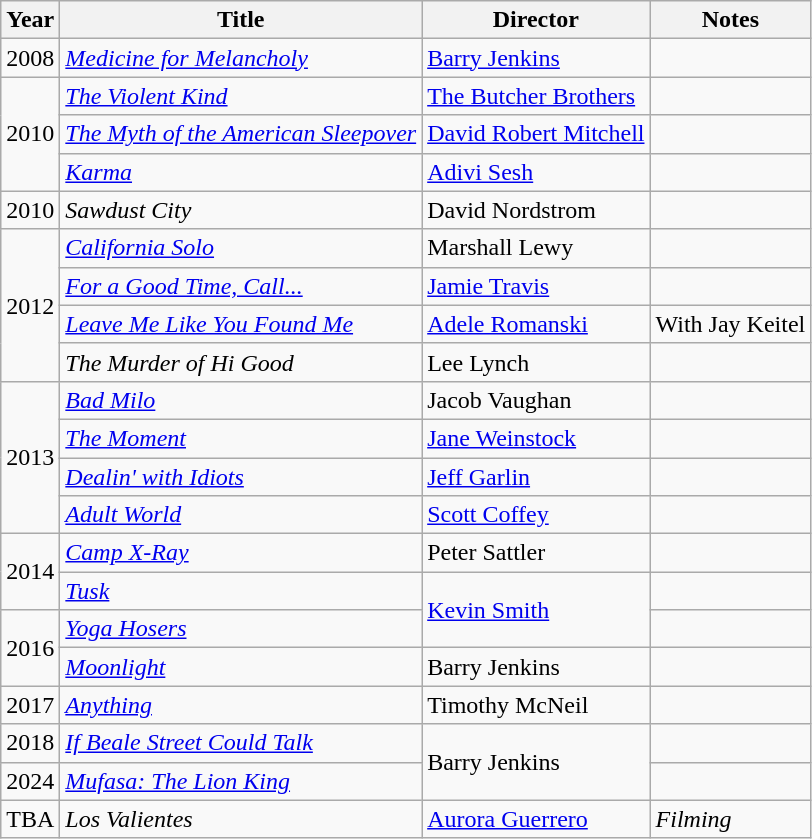<table class="wikitable">
<tr>
<th>Year</th>
<th>Title</th>
<th>Director</th>
<th>Notes</th>
</tr>
<tr>
<td>2008</td>
<td><em><a href='#'>Medicine for Melancholy</a></em></td>
<td><a href='#'>Barry Jenkins</a></td>
<td></td>
</tr>
<tr>
<td rowspan=3>2010</td>
<td><em><a href='#'>The Violent Kind</a></em></td>
<td><a href='#'>The Butcher Brothers</a></td>
<td></td>
</tr>
<tr>
<td><em><a href='#'>The Myth of the American Sleepover</a></em></td>
<td><a href='#'>David Robert Mitchell</a></td>
<td></td>
</tr>
<tr>
<td><em><a href='#'>Karma</a></em></td>
<td><a href='#'>Adivi Sesh</a></td>
<td></td>
</tr>
<tr>
<td>2010</td>
<td><em>Sawdust City</em></td>
<td>David Nordstrom</td>
<td></td>
</tr>
<tr>
<td rowspan=4>2012</td>
<td><em><a href='#'>California Solo</a></em></td>
<td>Marshall Lewy</td>
<td></td>
</tr>
<tr>
<td><em><a href='#'>For a Good Time, Call...</a></em></td>
<td><a href='#'>Jamie Travis</a></td>
<td></td>
</tr>
<tr>
<td><em><a href='#'>Leave Me Like You Found Me</a></em></td>
<td><a href='#'>Adele Romanski</a></td>
<td>With Jay Keitel</td>
</tr>
<tr>
<td><em>The Murder of Hi Good</em></td>
<td>Lee Lynch</td>
<td></td>
</tr>
<tr>
<td rowspan=4>2013</td>
<td><em><a href='#'>Bad Milo</a></em></td>
<td>Jacob Vaughan</td>
<td></td>
</tr>
<tr>
<td><em><a href='#'>The Moment</a></em></td>
<td><a href='#'>Jane Weinstock</a></td>
<td></td>
</tr>
<tr>
<td><em><a href='#'>Dealin' with Idiots</a></em></td>
<td><a href='#'>Jeff Garlin</a></td>
<td></td>
</tr>
<tr>
<td><em><a href='#'>Adult World</a></em></td>
<td><a href='#'>Scott Coffey</a></td>
<td></td>
</tr>
<tr>
<td rowspan=2>2014</td>
<td><em><a href='#'>Camp X-Ray</a></em></td>
<td>Peter Sattler</td>
<td></td>
</tr>
<tr>
<td><em><a href='#'>Tusk</a></em></td>
<td rowspan=2><a href='#'>Kevin Smith</a></td>
<td></td>
</tr>
<tr>
<td rowspan=2>2016</td>
<td><em><a href='#'>Yoga Hosers</a></em></td>
<td></td>
</tr>
<tr>
<td><em><a href='#'>Moonlight</a></em></td>
<td>Barry Jenkins</td>
<td></td>
</tr>
<tr>
<td>2017</td>
<td><em><a href='#'>Anything</a></em></td>
<td>Timothy McNeil</td>
<td></td>
</tr>
<tr>
<td>2018</td>
<td><em><a href='#'>If Beale Street Could Talk</a></em></td>
<td rowspan=2>Barry Jenkins</td>
<td></td>
</tr>
<tr>
<td>2024</td>
<td><em><a href='#'>Mufasa: The Lion King</a></em></td>
<td></td>
</tr>
<tr>
<td>TBA</td>
<td><em>Los Valientes</em></td>
<td><a href='#'>Aurora Guerrero</a></td>
<td><em>Filming</em></td>
</tr>
</table>
